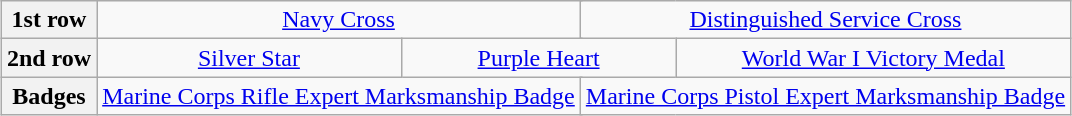<table class="wikitable" style="margin:1em auto; text-align:center;">
<tr>
<th>1st row</th>
<td colspan="6"><a href='#'>Navy Cross</a></td>
<td colspan="6"><a href='#'>Distinguished Service Cross</a></td>
</tr>
<tr>
<th>2nd row</th>
<td colspan="4"><a href='#'>Silver Star</a></td>
<td colspan="4"><a href='#'>Purple Heart</a></td>
<td colspan="4"><a href='#'>World War I Victory Medal</a> <br></td>
</tr>
<tr>
<th>Badges</th>
<td colspan="6"><a href='#'>Marine Corps Rifle Expert Marksmanship Badge</a> <br></td>
<td colspan="6"><a href='#'>Marine Corps Pistol Expert Marksmanship Badge</a> <br></td>
</tr>
</table>
